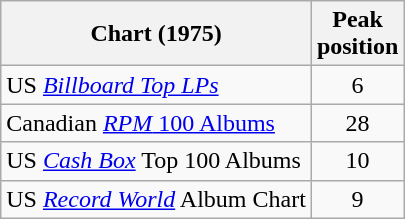<table class="wikitable">
<tr>
<th>Chart (1975)</th>
<th>Peak<br>position</th>
</tr>
<tr>
<td>US <a href='#'><em>Billboard Top LPs</em></a></td>
<td align="center">6</td>
</tr>
<tr>
<td>Canadian <a href='#'><em>RPM</em> 100 Albums</a></td>
<td align="center">28</td>
</tr>
<tr>
<td>US <em><a href='#'>Cash Box</a></em> Top 100 Albums</td>
<td align="center">10</td>
</tr>
<tr>
<td>US <em><a href='#'>Record World</a></em> Album Chart</td>
<td align="center">9</td>
</tr>
</table>
